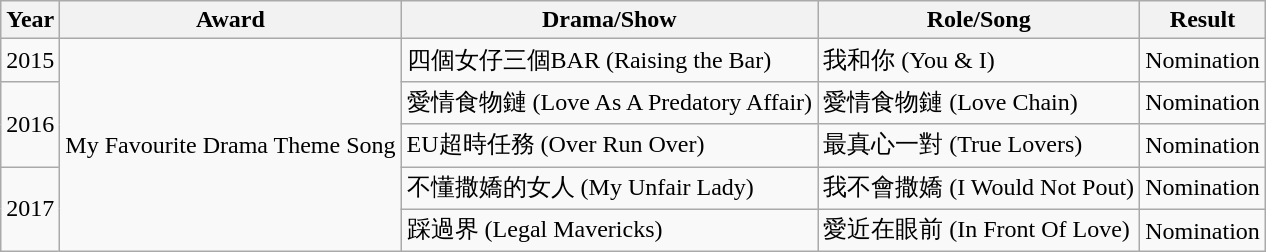<table class="wikitable sortable">
<tr>
<th>Year</th>
<th>Award</th>
<th>Drama/Show</th>
<th>Role/Song</th>
<th>Result</th>
</tr>
<tr>
<td>2015</td>
<td rowspan="5">My Favourite Drama Theme Song</td>
<td>四個女仔三個BAR (Raising the Bar)</td>
<td>我和你 (You & I)</td>
<td>Nomination</td>
</tr>
<tr>
<td rowspan="2">2016</td>
<td>愛情食物鏈 (Love As A Predatory Affair)</td>
<td>愛情食物鏈 (Love Chain)</td>
<td>Nomination</td>
</tr>
<tr>
<td>EU超時任務 (Over Run Over)</td>
<td>最真心一對 (True Lovers)</td>
<td>Nomination</td>
</tr>
<tr>
<td rowspan="2">2017</td>
<td>不懂撒嬌的女人 (My Unfair Lady)</td>
<td>我不會撒嬌 (I Would Not Pout)</td>
<td>Nomination</td>
</tr>
<tr>
<td>踩過界 (Legal Mavericks)</td>
<td>愛近在眼前 (In Front Of Love)</td>
<td>Nomination</td>
</tr>
</table>
